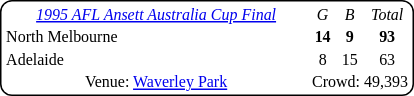<table style="margin-right:4px; margin-top:8px; float:right; border:1px #000000 solid; border-radius:8px; background:#FFFFFF; font-family:Verdana; font-size:8pt; text-align:center;">
<tr>
<td width=200><em><a href='#'>1995 AFL Ansett Australia Cup Final</a></em></td>
<td><em>G</em></td>
<td><em>B</em></td>
<td><em>Total</em></td>
</tr>
<tr>
<td style="text-align:left"> North Melbourne</td>
<td><strong>14</strong></td>
<td><strong>9</strong></td>
<td><strong>93</strong></td>
</tr>
<tr>
<td style="text-align:left"> Adelaide</td>
<td>8</td>
<td>15</td>
<td>63</td>
</tr>
<tr>
<td>Venue: <a href='#'>Waverley Park</a></td>
<td colspan="3">Crowd: 49,393</td>
</tr>
</table>
